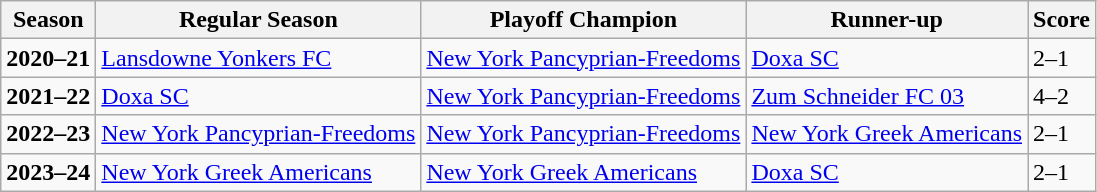<table class="wikitable">
<tr>
<th rowspan="1">Season</th>
<th rowspan="1">Regular Season</th>
<th rowspan="1">Playoff Champion</th>
<th rowspan="1">Runner-up</th>
<th rowspan="1">Score</th>
</tr>
<tr>
<td><strong>2020–21</strong></td>
<td><a href='#'>Lansdowne Yonkers FC</a></td>
<td><a href='#'>New York Pancyprian-Freedoms</a></td>
<td><a href='#'>Doxa SC</a></td>
<td>2–1</td>
</tr>
<tr>
<td><strong>2021–22</strong></td>
<td><a href='#'>Doxa SC</a></td>
<td><a href='#'>New York Pancyprian-Freedoms</a></td>
<td><a href='#'>Zum Schneider FC 03</a></td>
<td>4–2</td>
</tr>
<tr>
<td><strong>2022–23</strong></td>
<td><a href='#'>New York Pancyprian-Freedoms</a></td>
<td><a href='#'>New York Pancyprian-Freedoms</a></td>
<td><a href='#'>New York Greek Americans</a></td>
<td>2–1</td>
</tr>
<tr>
<td><strong>2023–24</strong></td>
<td><a href='#'>New York Greek Americans</a></td>
<td><a href='#'>New York Greek Americans</a></td>
<td><a href='#'>Doxa SC</a></td>
<td>2–1</td>
</tr>
</table>
